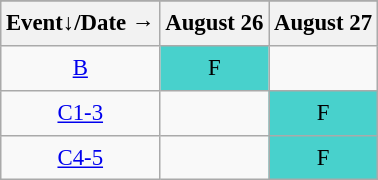<table class="wikitable" style="margin:0.5em auto; font-size:95%; line-height:1.50em;">
<tr align="center">
</tr>
<tr>
</tr>
<tr>
<th>Event↓/Date →</th>
<th>August 26</th>
<th>August 27</th>
</tr>
<tr align="center">
<td class="event"><a href='#'>B</a></td>
<td bgcolor="#48D1CC" align=center>F</td>
<td></td>
</tr>
<tr align="center">
<td class="event"><a href='#'>C1-3</a></td>
<td></td>
<td bgcolor="#48D1CC" align=center>F</td>
</tr>
<tr align="center">
<td class="event"><a href='#'>C4-5</a></td>
<td></td>
<td bgcolor="#48D1CC" align=center>F</td>
</tr>
</table>
